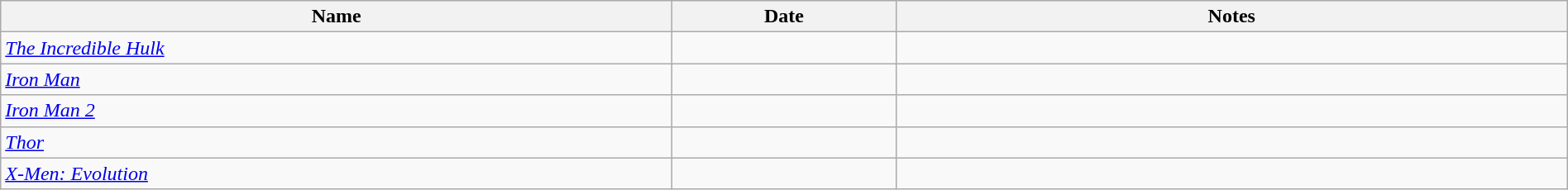<table class="wikitable sortable" style="margin:left; text-align: left; width: 100%;">
<tr>
<th width=30%>Name</th>
<th width=10%>Date</th>
<th width=30% class="unsortable">Notes</th>
</tr>
<tr>
<td style="font-style:italic;"><a href='#'>The Incredible Hulk</a></td>
<td style="text-align:center;"></td>
<td></td>
</tr>
<tr>
<td style="font-style:italic;"><a href='#'>Iron Man</a></td>
<td style="text-align:center;"></td>
<td></td>
</tr>
<tr>
<td style="font-style:italic;"><a href='#'>Iron Man 2</a></td>
<td style="text-align:center;"></td>
<td></td>
</tr>
<tr>
<td style="font-style:italic;"><a href='#'>Thor</a></td>
<td style="text-align:center;"></td>
<td></td>
</tr>
<tr>
<td style="font-style:italic;"><a href='#'>X-Men: Evolution</a></td>
<td style="text-align:center;"></td>
<td></td>
</tr>
</table>
